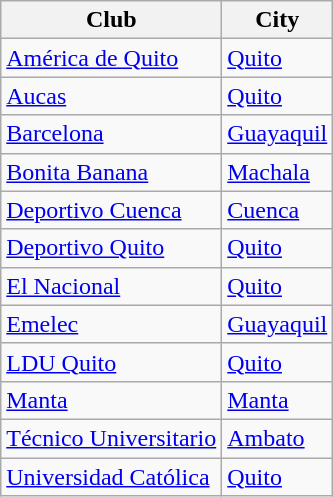<table class="wikitable sortable">
<tr>
<th>Club</th>
<th>City</th>
</tr>
<tr>
<td><a href='#'>América de Quito</a></td>
<td><a href='#'>Quito</a></td>
</tr>
<tr>
<td><a href='#'>Aucas</a></td>
<td><a href='#'>Quito</a></td>
</tr>
<tr>
<td><a href='#'>Barcelona</a></td>
<td><a href='#'>Guayaquil</a></td>
</tr>
<tr>
<td><a href='#'>Bonita Banana</a></td>
<td><a href='#'>Machala</a></td>
</tr>
<tr>
<td><a href='#'>Deportivo Cuenca</a></td>
<td><a href='#'>Cuenca</a></td>
</tr>
<tr>
<td><a href='#'>Deportivo Quito</a></td>
<td><a href='#'>Quito</a></td>
</tr>
<tr>
<td><a href='#'>El Nacional</a></td>
<td><a href='#'>Quito</a></td>
</tr>
<tr>
<td><a href='#'>Emelec</a></td>
<td><a href='#'>Guayaquil</a></td>
</tr>
<tr>
<td><a href='#'>LDU Quito</a></td>
<td><a href='#'>Quito</a></td>
</tr>
<tr>
<td><a href='#'>Manta</a></td>
<td><a href='#'>Manta</a></td>
</tr>
<tr>
<td><a href='#'>Técnico Universitario</a></td>
<td><a href='#'>Ambato</a></td>
</tr>
<tr>
<td><a href='#'>Universidad Católica</a></td>
<td><a href='#'>Quito</a></td>
</tr>
</table>
